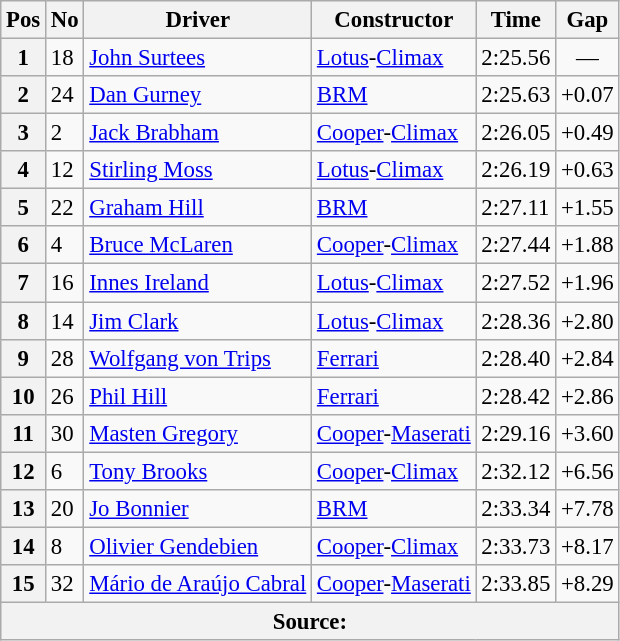<table class="wikitable sortable" style="font-size: 95%">
<tr>
<th>Pos</th>
<th>No</th>
<th>Driver</th>
<th>Constructor</th>
<th>Time</th>
<th>Gap</th>
</tr>
<tr>
<th>1</th>
<td>18</td>
<td> <a href='#'>John Surtees</a></td>
<td><a href='#'>Lotus</a>-<a href='#'>Climax</a></td>
<td>2:25.56</td>
<td align="center">—</td>
</tr>
<tr>
<th>2</th>
<td>24</td>
<td> <a href='#'>Dan Gurney</a></td>
<td><a href='#'>BRM</a></td>
<td>2:25.63</td>
<td>+0.07</td>
</tr>
<tr>
<th>3</th>
<td>2</td>
<td> <a href='#'>Jack Brabham</a></td>
<td><a href='#'>Cooper</a>-<a href='#'>Climax</a></td>
<td>2:26.05</td>
<td>+0.49</td>
</tr>
<tr>
<th>4</th>
<td>12</td>
<td> <a href='#'>Stirling Moss</a></td>
<td><a href='#'>Lotus</a>-<a href='#'>Climax</a></td>
<td>2:26.19</td>
<td>+0.63</td>
</tr>
<tr>
<th>5</th>
<td>22</td>
<td> <a href='#'>Graham Hill</a></td>
<td><a href='#'>BRM</a></td>
<td>2:27.11</td>
<td>+1.55</td>
</tr>
<tr>
<th>6</th>
<td>4</td>
<td> <a href='#'>Bruce McLaren</a></td>
<td><a href='#'>Cooper</a>-<a href='#'>Climax</a></td>
<td>2:27.44</td>
<td>+1.88</td>
</tr>
<tr>
<th>7</th>
<td>16</td>
<td> <a href='#'>Innes Ireland</a></td>
<td><a href='#'>Lotus</a>-<a href='#'>Climax</a></td>
<td>2:27.52</td>
<td>+1.96</td>
</tr>
<tr>
<th>8</th>
<td>14</td>
<td> <a href='#'>Jim Clark</a></td>
<td><a href='#'>Lotus</a>-<a href='#'>Climax</a></td>
<td>2:28.36</td>
<td>+2.80</td>
</tr>
<tr>
<th>9</th>
<td>28</td>
<td> <a href='#'>Wolfgang von Trips</a></td>
<td><a href='#'>Ferrari</a></td>
<td>2:28.40</td>
<td>+2.84</td>
</tr>
<tr>
<th>10</th>
<td>26</td>
<td> <a href='#'>Phil Hill</a></td>
<td><a href='#'>Ferrari</a></td>
<td>2:28.42</td>
<td>+2.86</td>
</tr>
<tr>
<th>11</th>
<td>30</td>
<td> <a href='#'>Masten Gregory</a></td>
<td><a href='#'>Cooper</a>-<a href='#'>Maserati</a></td>
<td>2:29.16</td>
<td>+3.60</td>
</tr>
<tr>
<th>12</th>
<td>6</td>
<td> <a href='#'>Tony Brooks</a></td>
<td><a href='#'>Cooper</a>-<a href='#'>Climax</a></td>
<td>2:32.12</td>
<td>+6.56</td>
</tr>
<tr>
<th>13</th>
<td>20</td>
<td> <a href='#'>Jo Bonnier</a></td>
<td><a href='#'>BRM</a></td>
<td>2:33.34</td>
<td>+7.78</td>
</tr>
<tr>
<th>14</th>
<td>8</td>
<td> <a href='#'>Olivier Gendebien</a></td>
<td><a href='#'>Cooper</a>-<a href='#'>Climax</a></td>
<td>2:33.73</td>
<td>+8.17</td>
</tr>
<tr>
<th>15</th>
<td>32</td>
<td> <a href='#'>Mário de Araújo Cabral</a></td>
<td><a href='#'>Cooper</a>-<a href='#'>Maserati</a></td>
<td>2:33.85</td>
<td>+8.29</td>
</tr>
<tr>
<th colspan="6">Source:</th>
</tr>
</table>
